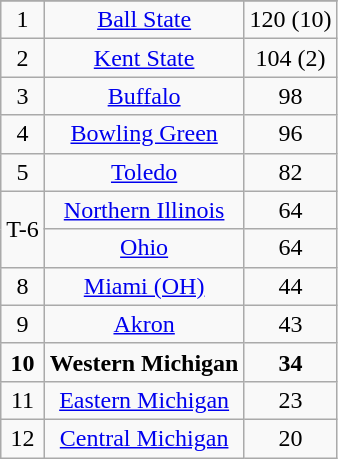<table class="wikitable" border="1">
<tr align=center>
</tr>
<tr align="center">
<td>1</td>
<td><a href='#'>Ball State</a></td>
<td>120 (10)</td>
</tr>
<tr align="center">
<td>2</td>
<td><a href='#'>Kent State</a></td>
<td>104 (2)</td>
</tr>
<tr align="center">
<td>3</td>
<td><a href='#'>Buffalo</a></td>
<td>98</td>
</tr>
<tr align="center">
<td>4</td>
<td><a href='#'>Bowling Green</a></td>
<td>96</td>
</tr>
<tr align="center">
<td>5</td>
<td><a href='#'>Toledo</a></td>
<td>82</td>
</tr>
<tr align="center">
<td rowspan=2>T-6</td>
<td><a href='#'>Northern Illinois</a></td>
<td>64</td>
</tr>
<tr align="center">
<td><a href='#'>Ohio</a></td>
<td>64</td>
</tr>
<tr align="center">
<td>8</td>
<td><a href='#'>Miami (OH)</a></td>
<td>44</td>
</tr>
<tr align="center">
<td>9</td>
<td><a href='#'>Akron</a></td>
<td>43</td>
</tr>
<tr align="center">
<td><strong>10</strong></td>
<td><strong>Western Michigan</strong></td>
<td><strong>34</strong></td>
</tr>
<tr align="center">
<td>11</td>
<td><a href='#'>Eastern Michigan</a></td>
<td>23</td>
</tr>
<tr align="center">
<td>12</td>
<td><a href='#'>Central Michigan</a></td>
<td>20</td>
</tr>
</table>
